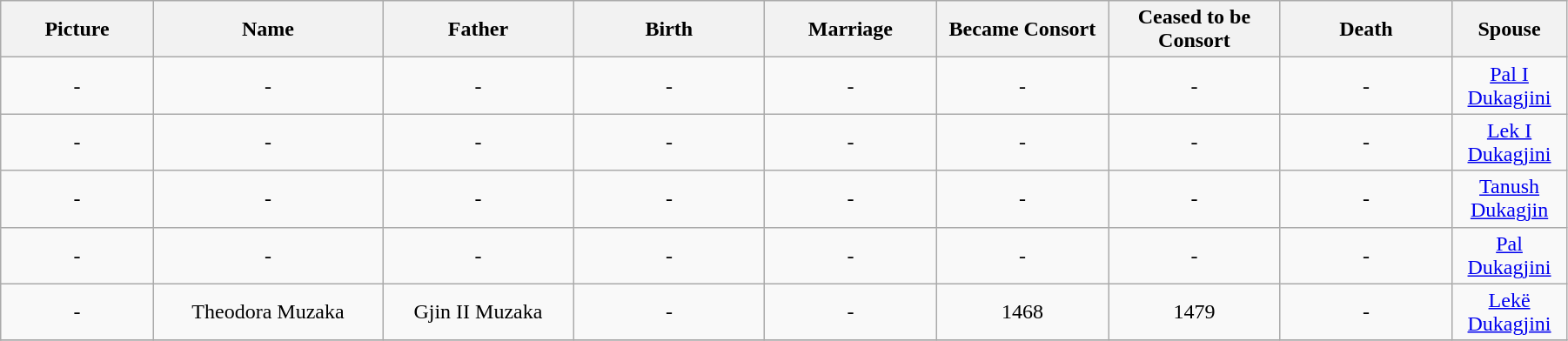<table width=95% class="wikitable">
<tr>
<th width = "8%">Picture</th>
<th width = "12%">Name</th>
<th width = "10%">Father</th>
<th width = "10%">Birth</th>
<th width = "9%">Marriage</th>
<th width = "9%">Became Consort</th>
<th width = "9%">Ceased to be Consort</th>
<th width = "9%">Death</th>
<th width = "6%">Spouse</th>
</tr>
<tr>
<td align="center">-</td>
<td align="center">-</td>
<td align=center>-</td>
<td align="center">-</td>
<td align="center">-</td>
<td align="center">-</td>
<td align="center">-</td>
<td align="center">-</td>
<td align="center"><a href='#'>Pal I Dukagjini</a></td>
</tr>
<tr>
<td align="center">-</td>
<td align="center">-</td>
<td align=center>-</td>
<td align="center">-</td>
<td align="center">-</td>
<td align="center">-</td>
<td align="center">-</td>
<td align="center">-</td>
<td align="center"><a href='#'>Lek I Dukagjini</a></td>
</tr>
<tr>
<td align="center">-</td>
<td align="center">-</td>
<td align=center>-</td>
<td align="center">-</td>
<td align="center">-</td>
<td align="center">-</td>
<td align="center">-</td>
<td align="center">-</td>
<td align="center"><a href='#'>Tanush Dukagjin</a></td>
</tr>
<tr>
<td align="center">-</td>
<td align="center">-</td>
<td align=center>-</td>
<td align="center">-</td>
<td align="center">-</td>
<td align="center">-</td>
<td align="center">-</td>
<td align="center">-</td>
<td align="center"><a href='#'>Pal Dukagjini</a></td>
</tr>
<tr>
<td align="center">-</td>
<td align="center">Theodora Muzaka</td>
<td align=center>Gjin II Muzaka</td>
<td align="center">-</td>
<td align="center">-</td>
<td align="center">1468</td>
<td align="center">1479</td>
<td align="center">-</td>
<td align="center"><a href='#'>Lekë Dukagjini</a></td>
</tr>
<tr>
</tr>
</table>
